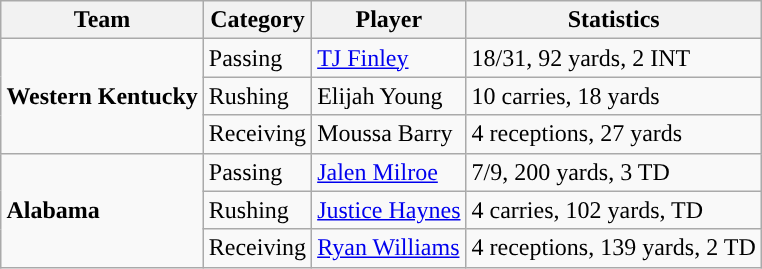<table class="wikitable" style="float: right;">
<tr>
<th>Team</th>
<th>Category</th>
<th>Player</th>
<th>Statistics</th>
</tr>
<tr>
<td rowspan=3><strong>Western Kentucky</strong></td>
<td>Passing</td>
<td><a href='#'>TJ Finley</a></td>
<td>18/31, 92 yards, 2 INT</td>
</tr>
<tr>
<td>Rushing</td>
<td>Elijah Young</td>
<td>10 carries, 18 yards</td>
</tr>
<tr>
<td>Receiving</td>
<td>Moussa Barry</td>
<td>4 receptions, 27 yards</td>
</tr>
<tr>
<td rowspan=3><strong>Alabama</strong></td>
<td>Passing</td>
<td><a href='#'>Jalen Milroe</a></td>
<td>7/9, 200 yards, 3 TD</td>
</tr>
<tr>
<td>Rushing</td>
<td><a href='#'>Justice Haynes</a></td>
<td>4 carries, 102 yards, TD</td>
</tr>
<tr>
<td>Receiving</td>
<td><a href='#'>Ryan Williams</a></td>
<td>4 receptions, 139 yards, 2 TD</td>
</tr>
</table>
